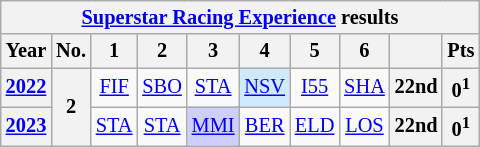<table class="wikitable" style="text-align:center; font-size:85%">
<tr>
<th colspan=10><a href='#'>Superstar Racing Experience</a> results</th>
</tr>
<tr>
<th>Year</th>
<th>No.</th>
<th>1</th>
<th>2</th>
<th>3</th>
<th>4</th>
<th>5</th>
<th>6</th>
<th></th>
<th>Pts</th>
</tr>
<tr>
<th><a href='#'>2022</a></th>
<th rowspan=2>2</th>
<td><a href='#'>FIF</a></td>
<td><a href='#'>SBO</a></td>
<td><a href='#'>STA</a></td>
<td style="background:#CFEAFF;"><a href='#'>NSV</a><br></td>
<td><a href='#'>I55</a></td>
<td><a href='#'>SHA</a></td>
<th>22nd</th>
<th>0<sup>1</sup></th>
</tr>
<tr>
<th><a href='#'>2023</a></th>
<td><a href='#'>STA</a></td>
<td><a href='#'>STA</a></td>
<td style="background:#CFCFFF;"><a href='#'>MMI</a><br></td>
<td><a href='#'>BER</a></td>
<td><a href='#'>ELD</a></td>
<td><a href='#'>LOS</a></td>
<th>22nd</th>
<th>0<sup>1</sup></th>
</tr>
</table>
